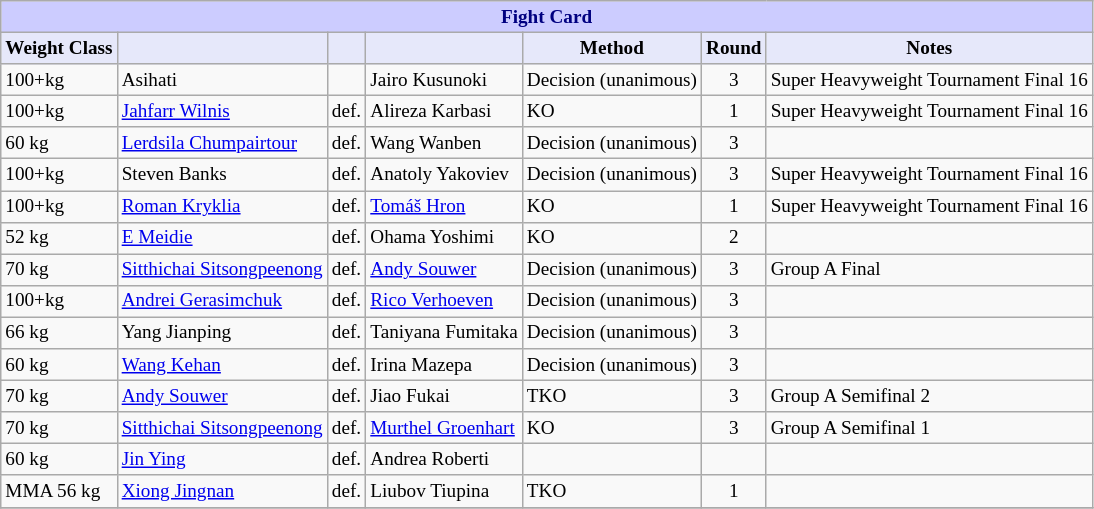<table class="wikitable" style="font-size: 80%;">
<tr>
<th colspan="8" style="background-color: #ccf; color: #000080; text-align: center;"><strong>Fight Card</strong></th>
</tr>
<tr>
<th colspan="1" style="background-color: #E6E8FA; color: #000000; text-align: center;">Weight Class</th>
<th colspan="1" style="background-color: #E6E8FA; color: #000000; text-align: center;"></th>
<th colspan="1" style="background-color: #E6E8FA; color: #000000; text-align: center;"></th>
<th colspan="1" style="background-color: #E6E8FA; color: #000000; text-align: center;"></th>
<th colspan="1" style="background-color: #E6E8FA; color: #000000; text-align: center;">Method</th>
<th colspan="1" style="background-color: #E6E8FA; color: #000000; text-align: center;">Round</th>
<th colspan="1" style="background-color: #E6E8FA; color: #000000; text-align: center;">Notes</th>
</tr>
<tr>
<td>100+kg</td>
<td> Asihati</td>
<td align=center></td>
<td> Jairo Kusunoki</td>
<td>Decision (unanimous)</td>
<td align=center>3</td>
<td>Super Heavyweight Tournament Final 16</td>
</tr>
<tr>
<td>100+kg</td>
<td> <a href='#'>Jahfarr Wilnis</a></td>
<td align=center>def.</td>
<td> Alireza Karbasi</td>
<td>KO</td>
<td align=center>1</td>
<td>Super Heavyweight Tournament Final 16</td>
</tr>
<tr>
<td>60 kg</td>
<td> <a href='#'>Lerdsila Chumpairtour</a></td>
<td align=center>def.</td>
<td> Wang Wanben</td>
<td>Decision (unanimous)</td>
<td align=center>3</td>
<td></td>
</tr>
<tr>
<td>100+kg</td>
<td> Steven Banks</td>
<td align=center>def.</td>
<td> Anatoly Yakoviev</td>
<td>Decision (unanimous)</td>
<td align=center>3</td>
<td>Super Heavyweight Tournament Final 16</td>
</tr>
<tr>
<td>100+kg</td>
<td> <a href='#'>Roman Kryklia</a></td>
<td align=center>def.</td>
<td> <a href='#'>Tomáš Hron</a></td>
<td>KO</td>
<td align=center>1</td>
<td>Super Heavyweight Tournament Final 16</td>
</tr>
<tr>
<td>52 kg</td>
<td> <a href='#'>E Meidie</a></td>
<td align=center>def.</td>
<td> Ohama Yoshimi</td>
<td>KO</td>
<td align=center>2</td>
<td></td>
</tr>
<tr>
<td>70 kg</td>
<td> <a href='#'>Sitthichai Sitsongpeenong</a></td>
<td align=center>def.</td>
<td> <a href='#'>Andy Souwer</a></td>
<td>Decision (unanimous)</td>
<td align=center>3</td>
<td>Group A Final</td>
</tr>
<tr>
<td>100+kg</td>
<td> <a href='#'>Andrei Gerasimchuk</a></td>
<td align=center>def.</td>
<td> <a href='#'>Rico Verhoeven</a></td>
<td>Decision (unanimous)</td>
<td align=center>3</td>
<td></td>
</tr>
<tr>
<td>66 kg</td>
<td> Yang Jianping</td>
<td align=center>def.</td>
<td> Taniyana Fumitaka</td>
<td>Decision (unanimous)</td>
<td align=center>3</td>
<td></td>
</tr>
<tr>
<td>60 kg</td>
<td> <a href='#'>Wang Kehan</a></td>
<td align=center>def.</td>
<td> Irina Mazepa</td>
<td>Decision (unanimous)</td>
<td align=center>3</td>
<td></td>
</tr>
<tr>
<td>70 kg</td>
<td> <a href='#'>Andy Souwer</a></td>
<td align=center>def.</td>
<td> Jiao Fukai</td>
<td>TKO</td>
<td align=center>3</td>
<td>Group A Semifinal 2</td>
</tr>
<tr>
<td>70 kg</td>
<td> <a href='#'>Sitthichai Sitsongpeenong</a></td>
<td align=center>def.</td>
<td> <a href='#'>Murthel Groenhart</a></td>
<td>KO</td>
<td align=center>3</td>
<td>Group A Semifinal 1</td>
</tr>
<tr>
<td>60 kg</td>
<td> <a href='#'>Jin Ying</a></td>
<td align=center>def.</td>
<td> Andrea Roberti</td>
<td></td>
<td align=center></td>
<td></td>
</tr>
<tr>
<td>MMA 56 kg</td>
<td> <a href='#'>Xiong Jingnan</a></td>
<td align=center>def.</td>
<td> Liubov Tiupina</td>
<td>TKO</td>
<td align=center>1</td>
<td></td>
</tr>
<tr>
</tr>
</table>
